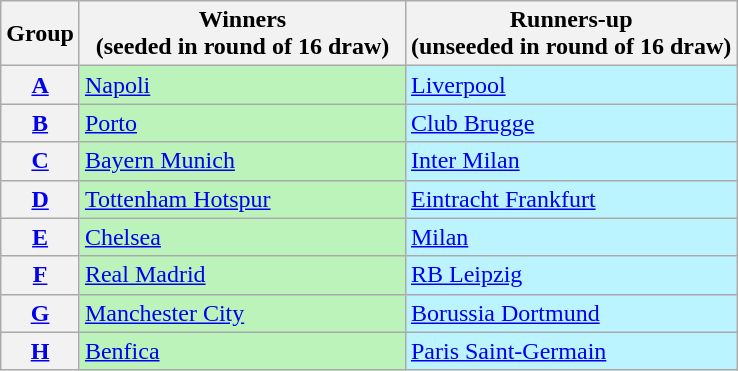<table class="wikitable" style="white-space:nowrap">
<tr>
<th>Group</th>
<th width=210>Winners<br>(seeded in round of 16 draw)</th>
<th width=210>Runners-up<br>(unseeded in round of 16 draw)</th>
</tr>
<tr>
<th><a href='#'>A</a></th>
<td bgcolor=#BBF3BB> <a href='#'>Napoli</a></td>
<td bgcolor=#BBF3FF> <a href='#'>Liverpool</a></td>
</tr>
<tr>
<th><a href='#'>B</a></th>
<td bgcolor=#BBF3BB> <a href='#'>Porto</a></td>
<td bgcolor=#BBF3FF> <a href='#'>Club Brugge</a></td>
</tr>
<tr>
<th><a href='#'>C</a></th>
<td bgcolor=#BBF3BB> <a href='#'>Bayern Munich</a></td>
<td bgcolor=#BBF3FF> <a href='#'>Inter Milan</a></td>
</tr>
<tr>
<th><a href='#'>D</a></th>
<td bgcolor=#BBF3BB> <a href='#'>Tottenham Hotspur</a></td>
<td bgcolor=#BBF3FF> <a href='#'>Eintracht Frankfurt</a></td>
</tr>
<tr>
<th><a href='#'>E</a></th>
<td bgcolor=#BBF3BB> <a href='#'>Chelsea</a></td>
<td bgcolor=#BBF3FF> <a href='#'>Milan</a></td>
</tr>
<tr>
<th><a href='#'>F</a></th>
<td bgcolor=#BBF3BB> <a href='#'>Real Madrid</a></td>
<td bgcolor=#BBF3FF> <a href='#'>RB Leipzig</a></td>
</tr>
<tr>
<th><a href='#'>G</a></th>
<td bgcolor=#BBF3BB> <a href='#'>Manchester City</a></td>
<td bgcolor=#BBF3FF> <a href='#'>Borussia Dortmund</a></td>
</tr>
<tr>
<th><a href='#'>H</a></th>
<td bgcolor=#BBF3BB> <a href='#'>Benfica</a></td>
<td bgcolor=#BBF3FF> <a href='#'>Paris Saint-Germain</a></td>
</tr>
</table>
